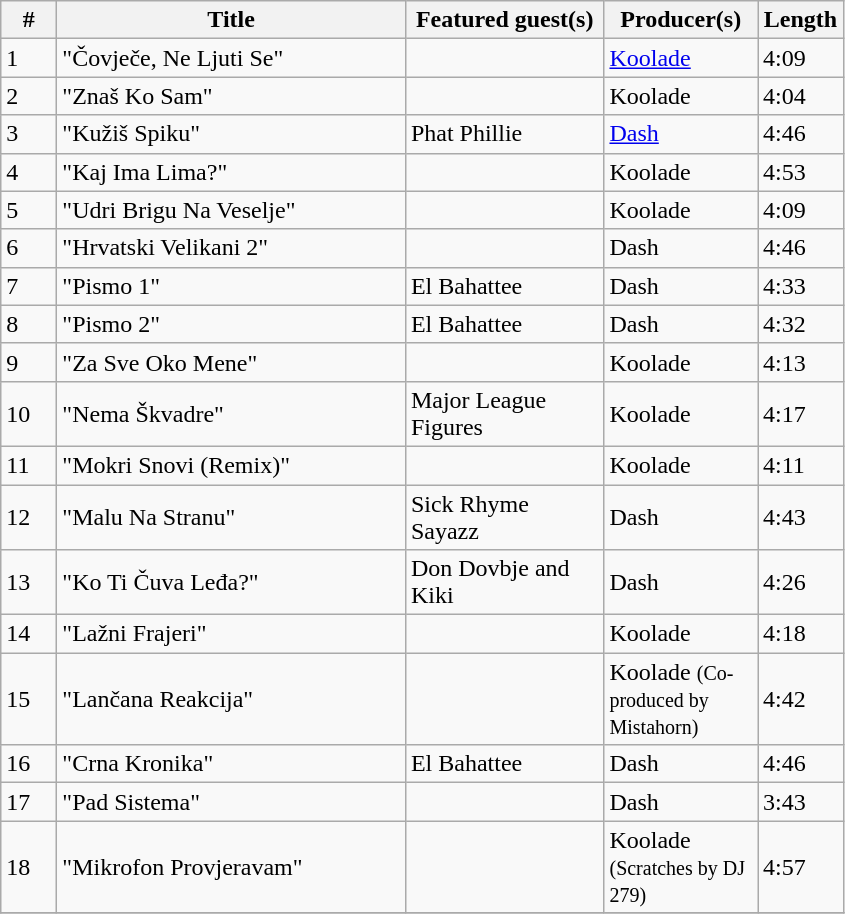<table class="wikitable">
<tr>
<th align="center" width="30">#</th>
<th align="center" width="225">Title</th>
<th align="center" width="125">Featured guest(s)</th>
<th align="center" width="95">Producer(s)</th>
<th align="center" width="50">Length</th>
</tr>
<tr>
<td>1</td>
<td>"Čovječe, Ne Ljuti Se"</td>
<td></td>
<td><a href='#'>Koolade</a></td>
<td>4:09</td>
</tr>
<tr>
<td>2</td>
<td>"Znaš Ko Sam"</td>
<td></td>
<td>Koolade</td>
<td>4:04</td>
</tr>
<tr>
<td>3</td>
<td>"Kužiš Spiku"</td>
<td>Phat Phillie</td>
<td><a href='#'>Dash</a></td>
<td>4:46</td>
</tr>
<tr>
<td>4</td>
<td>"Kaj Ima Lima?"</td>
<td></td>
<td>Koolade</td>
<td>4:53</td>
</tr>
<tr>
<td>5</td>
<td>"Udri Brigu Na Veselje"</td>
<td></td>
<td>Koolade</td>
<td>4:09</td>
</tr>
<tr>
<td>6</td>
<td>"Hrvatski Velikani 2"</td>
<td></td>
<td>Dash</td>
<td>4:46</td>
</tr>
<tr>
<td>7</td>
<td>"Pismo 1"</td>
<td>El Bahattee</td>
<td>Dash</td>
<td>4:33</td>
</tr>
<tr>
<td>8</td>
<td>"Pismo 2"</td>
<td>El Bahattee</td>
<td>Dash</td>
<td>4:32</td>
</tr>
<tr>
<td>9</td>
<td>"Za Sve Oko Mene"</td>
<td></td>
<td>Koolade</td>
<td>4:13</td>
</tr>
<tr>
<td>10</td>
<td>"Nema Škvadre"</td>
<td>Major League Figures</td>
<td>Koolade</td>
<td>4:17</td>
</tr>
<tr>
<td>11</td>
<td>"Mokri Snovi (Remix)"</td>
<td></td>
<td>Koolade</td>
<td>4:11</td>
</tr>
<tr>
<td>12</td>
<td>"Malu Na Stranu"</td>
<td>Sick Rhyme Sayazz</td>
<td>Dash</td>
<td>4:43</td>
</tr>
<tr>
<td>13</td>
<td>"Ko Ti Čuva Leđa?"</td>
<td>Don Dovbje and Kiki</td>
<td>Dash</td>
<td>4:26</td>
</tr>
<tr>
<td>14</td>
<td>"Lažni Frajeri"</td>
<td></td>
<td>Koolade</td>
<td>4:18</td>
</tr>
<tr>
<td>15</td>
<td>"Lančana Reakcija"</td>
<td></td>
<td>Koolade <small>(Co-produced by Mistahorn)</small></td>
<td>4:42</td>
</tr>
<tr>
<td>16</td>
<td>"Crna Kronika"</td>
<td>El Bahattee</td>
<td>Dash</td>
<td>4:46</td>
</tr>
<tr>
<td>17</td>
<td>"Pad Sistema"</td>
<td></td>
<td>Dash</td>
<td>3:43</td>
</tr>
<tr>
<td>18</td>
<td>"Mikrofon Provjeravam"</td>
<td></td>
<td>Koolade <small>(Scratches by DJ 279)</small></td>
<td>4:57</td>
</tr>
<tr>
</tr>
</table>
